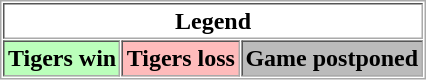<table align="center" border="1" cellpadding="2" cellspacing="1" style="border:1px solid #aaa">
<tr>
<th colspan="3">Legend</th>
</tr>
<tr>
<th bgcolor="bbffbb">Tigers win</th>
<th bgcolor="ffbbbb">Tigers loss</th>
<th bgcolor="bbbbbb">Game postponed</th>
</tr>
</table>
